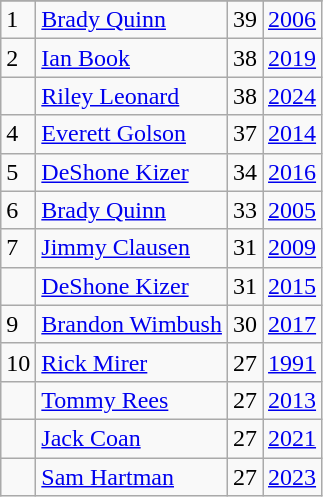<table class="wikitable">
<tr>
</tr>
<tr>
<td>1</td>
<td><a href='#'>Brady Quinn</a></td>
<td><abbr>39</abbr></td>
<td><a href='#'>2006</a></td>
</tr>
<tr>
<td>2</td>
<td><a href='#'>Ian Book</a></td>
<td><abbr>38</abbr></td>
<td><a href='#'>2019</a></td>
</tr>
<tr>
<td></td>
<td><a href='#'>Riley Leonard</a></td>
<td><abbr>38</abbr></td>
<td><a href='#'>2024</a></td>
</tr>
<tr>
<td>4</td>
<td><a href='#'>Everett Golson</a></td>
<td><abbr>37</abbr></td>
<td><a href='#'>2014</a></td>
</tr>
<tr>
<td>5</td>
<td><a href='#'>DeShone Kizer</a></td>
<td><abbr>34</abbr></td>
<td><a href='#'>2016</a></td>
</tr>
<tr>
<td>6</td>
<td><a href='#'>Brady Quinn</a></td>
<td><abbr>33</abbr></td>
<td><a href='#'>2005</a></td>
</tr>
<tr>
<td>7</td>
<td><a href='#'>Jimmy Clausen</a></td>
<td><abbr>31</abbr></td>
<td><a href='#'>2009</a></td>
</tr>
<tr>
<td></td>
<td><a href='#'>DeShone Kizer</a></td>
<td><abbr>31</abbr></td>
<td><a href='#'>2015</a></td>
</tr>
<tr>
<td>9</td>
<td><a href='#'>Brandon Wimbush</a></td>
<td><abbr>30</abbr></td>
<td><a href='#'>2017</a></td>
</tr>
<tr>
<td>10</td>
<td><a href='#'>Rick Mirer</a></td>
<td><abbr>27</abbr></td>
<td><a href='#'>1991</a></td>
</tr>
<tr>
<td></td>
<td><a href='#'>Tommy Rees</a></td>
<td><abbr>27</abbr></td>
<td><a href='#'>2013</a></td>
</tr>
<tr>
<td></td>
<td><a href='#'>Jack Coan</a></td>
<td><abbr>27</abbr></td>
<td><a href='#'>2021</a></td>
</tr>
<tr>
<td></td>
<td><a href='#'>Sam Hartman</a></td>
<td><abbr>27</abbr></td>
<td><a href='#'>2023</a></td>
</tr>
</table>
